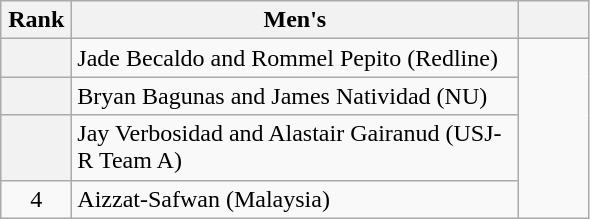<table class="wikitable" style="text-align: center;">
<tr>
<th width=40>Rank</th>
<th width=290>Men's</th>
<th width=40></th>
</tr>
<tr>
<th></th>
<td style="text-align:left;">Jade Becaldo and Rommel Pepito (Redline)</td>
<td rowspan=4></td>
</tr>
<tr>
<th></th>
<td style="text-align:left;">Bryan Bagunas and James Natividad (NU)</td>
</tr>
<tr>
<th></th>
<td style="text-align:left;">Jay Verbosidad and Alastair Gairanud (USJ-R Team A)</td>
</tr>
<tr>
<td>4</td>
<td style="text-align:left;">Aizzat-Safwan (Malaysia)</td>
</tr>
</table>
